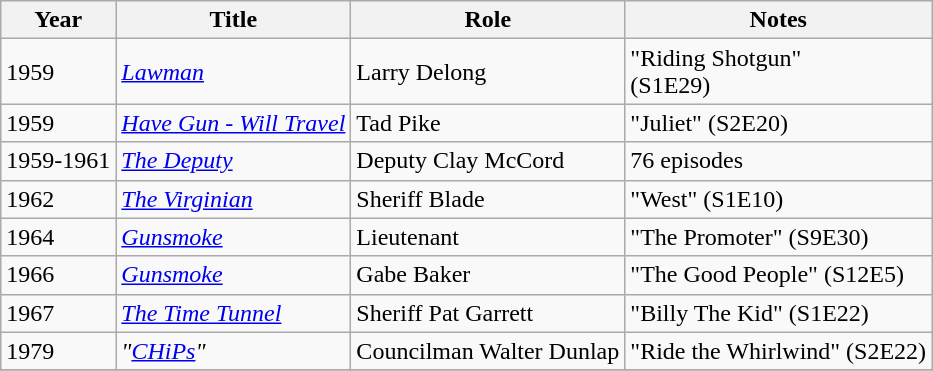<table class="wikitable">
<tr>
<th>Year</th>
<th>Title</th>
<th>Role</th>
<th>Notes</th>
</tr>
<tr>
<td>1959</td>
<td><a href='#'><em>Lawman</em></a></td>
<td>Larry Delong</td>
<td>"Riding Shotgun"<br>(S1E29)</td>
</tr>
<tr>
<td>1959</td>
<td><em><a href='#'>Have Gun - Will Travel</a></em></td>
<td>Tad Pike</td>
<td>"Juliet" (S2E20)</td>
</tr>
<tr>
<td>1959-1961</td>
<td><em><a href='#'>The Deputy</a></em></td>
<td>Deputy Clay McCord</td>
<td>76 episodes</td>
</tr>
<tr>
<td>1962</td>
<td><em><a href='#'>The Virginian</a></em></td>
<td>Sheriff Blade</td>
<td>"West" (S1E10)</td>
</tr>
<tr>
<td>1964</td>
<td><em><a href='#'>Gunsmoke</a></em></td>
<td>Lieutenant</td>
<td>"The Promoter" (S9E30)</td>
</tr>
<tr>
<td>1966</td>
<td><em><a href='#'>Gunsmoke</a></em></td>
<td>Gabe Baker</td>
<td>"The Good People" (S12E5)</td>
</tr>
<tr>
<td>1967</td>
<td><em><a href='#'>The Time Tunnel</a></em></td>
<td>Sheriff Pat Garrett</td>
<td>"Billy The Kid" (S1E22)</td>
</tr>
<tr>
<td>1979</td>
<td><em>"<a href='#'>CHiPs</a>"</em></td>
<td>Councilman Walter Dunlap</td>
<td>"Ride the Whirlwind" (S2E22)</td>
</tr>
<tr>
</tr>
</table>
